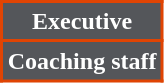<table class="wikitable">
<tr>
<th style="background:#54565A; color:#fff; border:2px solid #E04403;" scope="col" colspan="2">Executive<br>


</th>
</tr>
<tr>
<th style="background:#54565A; color:#fff; border:2px solid #E04403;" scope="col" colspan="2">Coaching staff<br>






</th>
</tr>
</table>
